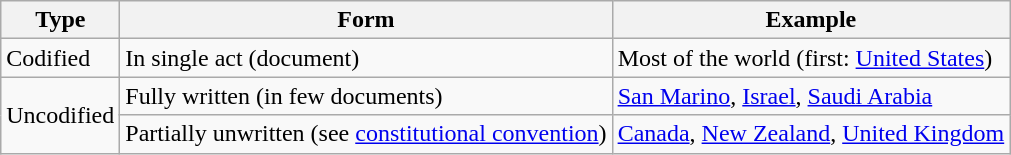<table class="wikitable">
<tr>
<th>Type</th>
<th>Form</th>
<th>Example</th>
</tr>
<tr>
<td>Codified</td>
<td>In single act (document)</td>
<td>Most of the world (first: <a href='#'>United States</a>)</td>
</tr>
<tr>
<td rowspan=2>Uncodified</td>
<td>Fully written (in few documents)</td>
<td><a href='#'>San Marino</a>, <a href='#'>Israel</a>, <a href='#'>Saudi Arabia</a></td>
</tr>
<tr>
<td>Partially unwritten (see <a href='#'>constitutional convention</a>)</td>
<td><a href='#'>Canada</a>, <a href='#'>New Zealand</a>, <a href='#'>United Kingdom</a></td>
</tr>
</table>
